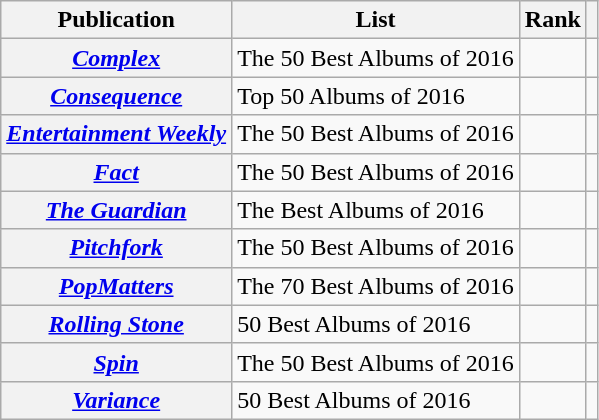<table class="wikitable sortable plainrowheaders" style="border:none; margin:0;">
<tr>
<th scope="col">Publication</th>
<th scope="col" class="unsortable">List</th>
<th scope="col" data-sort-type="number">Rank</th>
<th scope="col" class="unsortable"></th>
</tr>
<tr>
<th scope="row"><em><a href='#'>Complex</a></em></th>
<td>The 50 Best Albums of 2016</td>
<td></td>
<td></td>
</tr>
<tr>
<th scope="row"><em><a href='#'>Consequence</a></em></th>
<td>Top 50 Albums of 2016</td>
<td></td>
<td></td>
</tr>
<tr>
<th scope="row"><em><a href='#'>Entertainment Weekly</a></em></th>
<td>The 50 Best Albums of 2016</td>
<td></td>
<td></td>
</tr>
<tr>
<th scope="row"><em><a href='#'>Fact</a></em></th>
<td>The 50 Best Albums of 2016</td>
<td></td>
<td></td>
</tr>
<tr>
<th scope="row"><em><a href='#'>The Guardian</a></em></th>
<td>The Best Albums of 2016</td>
<td></td>
<td></td>
</tr>
<tr>
<th scope="row"><em><a href='#'>Pitchfork</a></em></th>
<td>The 50 Best Albums of 2016</td>
<td></td>
<td></td>
</tr>
<tr>
<th scope="row"><em><a href='#'>PopMatters</a></em></th>
<td>The 70 Best Albums of 2016</td>
<td></td>
<td></td>
</tr>
<tr>
<th scope="row"><em><a href='#'>Rolling Stone</a></em></th>
<td>50 Best Albums of 2016</td>
<td></td>
<td></td>
</tr>
<tr>
<th scope="row"><em><a href='#'>Spin</a></em></th>
<td>The 50 Best Albums of 2016</td>
<td></td>
<td></td>
</tr>
<tr>
<th scope="row"><em><a href='#'>Variance</a></em></th>
<td>50 Best Albums of 2016</td>
<td></td>
<td></td>
</tr>
</table>
